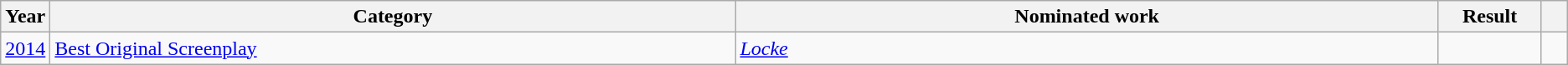<table class="wikitable sortable">
<tr>
<th scope="col" style="width:1em;">Year</th>
<th scope="col" style="width:39em;">Category</th>
<th scope="col" style="width:40em;">Nominated work</th>
<th scope="col" style="width:5em;">Result</th>
<th scope="col" style="width:1em;"class="unsortable"></th>
</tr>
<tr>
<td><a href='#'>2014</a></td>
<td><a href='#'>Best Original Screenplay</a></td>
<td><em><a href='#'>Locke</a></em></td>
<td></td>
<td></td>
</tr>
</table>
